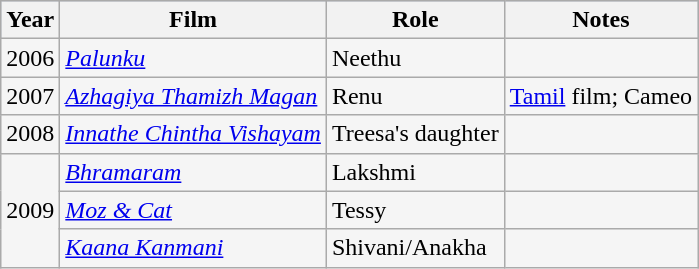<table class="wikitable sortable" style="background:#f5f5f5;">
<tr style="background:#B0C4DE;">
<th>Year</th>
<th>Film</th>
<th>Role</th>
<th>Notes</th>
</tr>
<tr>
<td>2006</td>
<td><em><a href='#'>Palunku</a></em></td>
<td>Neethu</td>
<td></td>
</tr>
<tr>
<td>2007</td>
<td><em><a href='#'>Azhagiya Thamizh Magan</a></em></td>
<td>Renu</td>
<td><a href='#'>Tamil</a> film; Cameo</td>
</tr>
<tr>
<td>2008</td>
<td><em><a href='#'>Innathe Chintha Vishayam</a></em></td>
<td>Treesa's daughter</td>
<td></td>
</tr>
<tr>
<td rowspan=3>2009</td>
<td><em><a href='#'>Bhramaram</a></em></td>
<td>Lakshmi</td>
<td></td>
</tr>
<tr>
<td><em><a href='#'>Moz & Cat</a></em></td>
<td>Tessy</td>
<td></td>
</tr>
<tr>
<td><em><a href='#'>Kaana Kanmani</a></em></td>
<td>Shivani/Anakha</td>
<td></td>
</tr>
</table>
